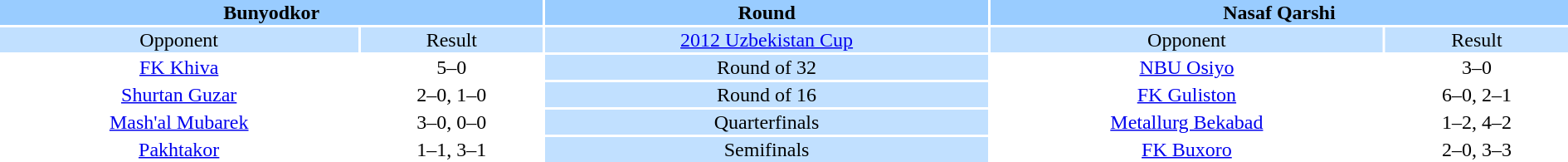<table width="100%" style="text-align:center">
<tr valign=top bgcolor=#99ccff>
<th colspan=2 style="width:1*">Bunyodkor</th>
<th><strong>Round</strong></th>
<th colspan=2 style="width:1*">Nasaf Qarshi</th>
</tr>
<tr valign=top bgcolor=#c1e0ff>
<td>Opponent</td>
<td>Result</td>
<td bgcolor=#c1e0ff><a href='#'>2012 Uzbekistan Cup</a></td>
<td>Opponent</td>
<td>Result</td>
</tr>
<tr>
<td><a href='#'>FK Khiva</a></td>
<td>5–0</td>
<td bgcolor=#c1e0ff>Round of 32</td>
<td><a href='#'>NBU Osiyo</a></td>
<td>3–0</td>
</tr>
<tr>
<td><a href='#'>Shurtan Guzar</a></td>
<td>2–0, 1–0</td>
<td bgcolor=#c1e0ff>Round of 16</td>
<td><a href='#'>FK Guliston</a></td>
<td>6–0, 2–1</td>
</tr>
<tr>
<td><a href='#'>Mash'al Mubarek</a></td>
<td>3–0, 0–0</td>
<td bgcolor=#c1e0ff>Quarterfinals</td>
<td><a href='#'>Metallurg Bekabad</a></td>
<td>1–2, 4–2</td>
</tr>
<tr>
<td><a href='#'>Pakhtakor</a></td>
<td>1–1, 3–1</td>
<td bgcolor=#c1e0ff>Semifinals</td>
<td><a href='#'>FK Buxoro</a></td>
<td>2–0, 3–3</td>
</tr>
</table>
